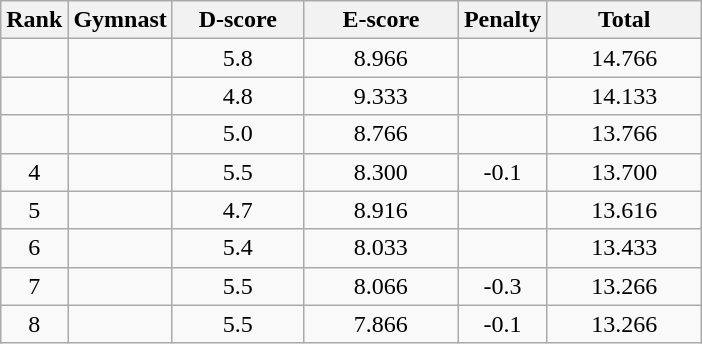<table class="wikitable" style="text-align:center">
<tr>
<th>Rank</th>
<th>Gymnast</th>
<th style="width:5em">D-score</th>
<th style="width:6em">E-score</th>
<th style="width:3em">Penalty</th>
<th style="width:6em">Total</th>
</tr>
<tr>
<td></td>
<td align=left></td>
<td>5.8</td>
<td>8.966</td>
<td></td>
<td>14.766</td>
</tr>
<tr>
<td></td>
<td align=left></td>
<td>4.8</td>
<td>9.333</td>
<td></td>
<td>14.133</td>
</tr>
<tr>
<td></td>
<td align=left></td>
<td>5.0</td>
<td>8.766</td>
<td></td>
<td>13.766</td>
</tr>
<tr>
<td>4</td>
<td align=left></td>
<td>5.5</td>
<td>8.300</td>
<td>-0.1</td>
<td>13.700</td>
</tr>
<tr>
<td>5</td>
<td align=left></td>
<td>4.7</td>
<td>8.916</td>
<td></td>
<td>13.616</td>
</tr>
<tr>
<td>6</td>
<td align=left></td>
<td>5.4</td>
<td>8.033</td>
<td></td>
<td>13.433</td>
</tr>
<tr>
<td>7</td>
<td align=left></td>
<td>5.5</td>
<td>8.066</td>
<td>-0.3</td>
<td>13.266</td>
</tr>
<tr>
<td>8</td>
<td align=left></td>
<td>5.5</td>
<td>7.866</td>
<td>-0.1</td>
<td>13.266</td>
</tr>
</table>
